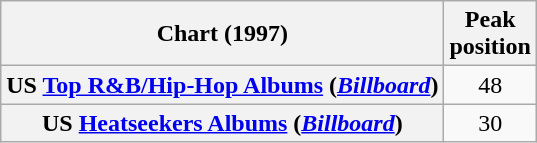<table class="wikitable plainrowheaders sortable" style="text-align:center;" border="1">
<tr>
<th scope="col">Chart (1997)</th>
<th scope="col">Peak<br>position</th>
</tr>
<tr>
<th scope="row">US <a href='#'>Top R&B/Hip-Hop Albums</a> (<em><a href='#'>Billboard</a></em>)</th>
<td>48</td>
</tr>
<tr>
<th scope="row">US <a href='#'>Heatseekers Albums</a> (<em><a href='#'>Billboard</a></em>)</th>
<td>30</td>
</tr>
</table>
